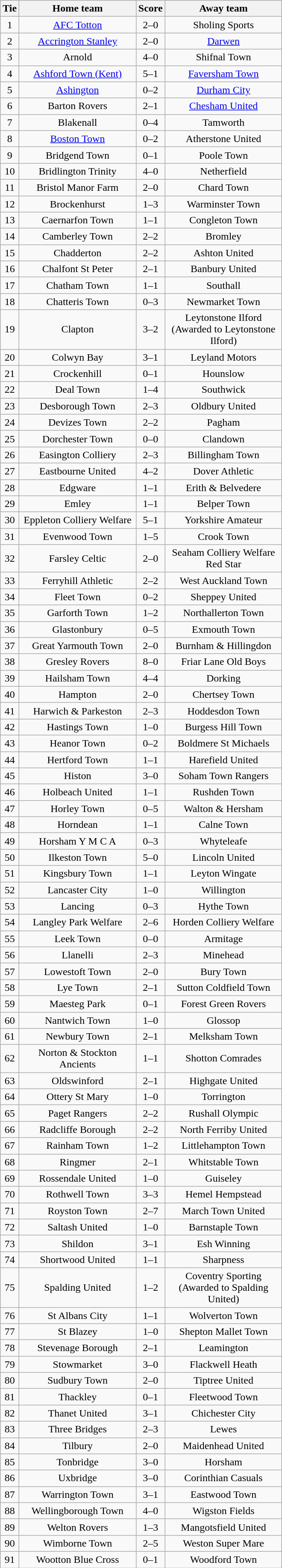<table class="wikitable" style="text-align:center;">
<tr>
<th width=20>Tie</th>
<th width=175>Home team</th>
<th width=20>Score</th>
<th width=175>Away team</th>
</tr>
<tr>
<td>1</td>
<td><a href='#'>AFC Totton</a></td>
<td>2–0</td>
<td>Sholing Sports</td>
</tr>
<tr>
<td>2</td>
<td><a href='#'>Accrington Stanley</a></td>
<td>2–0</td>
<td><a href='#'>Darwen</a></td>
</tr>
<tr>
<td>3</td>
<td>Arnold</td>
<td>4–0</td>
<td>Shifnal Town</td>
</tr>
<tr>
<td>4</td>
<td><a href='#'>Ashford Town (Kent)</a></td>
<td>5–1</td>
<td><a href='#'>Faversham Town</a></td>
</tr>
<tr>
<td>5</td>
<td><a href='#'>Ashington</a></td>
<td>0–2</td>
<td><a href='#'>Durham City</a></td>
</tr>
<tr>
<td>6</td>
<td>Barton Rovers</td>
<td>2–1</td>
<td><a href='#'>Chesham United</a></td>
</tr>
<tr>
<td>7</td>
<td>Blakenall</td>
<td>0–4</td>
<td>Tamworth</td>
</tr>
<tr>
<td>8</td>
<td><a href='#'>Boston Town</a></td>
<td>0–2</td>
<td>Atherstone United</td>
</tr>
<tr>
<td>9</td>
<td>Bridgend Town</td>
<td>0–1</td>
<td>Poole Town</td>
</tr>
<tr>
<td>10</td>
<td>Bridlington Trinity</td>
<td>4–0</td>
<td>Netherfield</td>
</tr>
<tr>
<td>11</td>
<td>Bristol Manor Farm</td>
<td>2–0</td>
<td>Chard Town</td>
</tr>
<tr>
<td>12</td>
<td>Brockenhurst</td>
<td>1–3</td>
<td>Warminster Town</td>
</tr>
<tr>
<td>13</td>
<td>Caernarfon Town</td>
<td>1–1</td>
<td>Congleton Town</td>
</tr>
<tr>
<td>14</td>
<td>Camberley Town</td>
<td>2–2</td>
<td>Bromley</td>
</tr>
<tr>
<td>15</td>
<td>Chadderton</td>
<td>2–2</td>
<td>Ashton United</td>
</tr>
<tr>
<td>16</td>
<td>Chalfont St Peter</td>
<td>2–1</td>
<td>Banbury United</td>
</tr>
<tr>
<td>17</td>
<td>Chatham Town</td>
<td>1–1</td>
<td>Southall</td>
</tr>
<tr>
<td>18</td>
<td>Chatteris Town</td>
<td>0–3</td>
<td>Newmarket Town</td>
</tr>
<tr>
<td>19</td>
<td>Clapton</td>
<td>3–2</td>
<td>Leytonstone Ilford (Awarded to Leytonstone Ilford)</td>
</tr>
<tr>
<td>20</td>
<td>Colwyn Bay</td>
<td>3–1</td>
<td>Leyland Motors</td>
</tr>
<tr>
<td>21</td>
<td>Crockenhill</td>
<td>0–1</td>
<td>Hounslow</td>
</tr>
<tr>
<td>22</td>
<td>Deal Town</td>
<td>1–4</td>
<td>Southwick</td>
</tr>
<tr>
<td>23</td>
<td>Desborough Town</td>
<td>2–3</td>
<td>Oldbury United</td>
</tr>
<tr>
<td>24</td>
<td>Devizes Town</td>
<td>2–2</td>
<td>Pagham</td>
</tr>
<tr>
<td>25</td>
<td>Dorchester Town</td>
<td>0–0</td>
<td>Clandown</td>
</tr>
<tr>
<td>26</td>
<td>Easington Colliery</td>
<td>2–3</td>
<td>Billingham Town</td>
</tr>
<tr>
<td>27</td>
<td>Eastbourne United</td>
<td>4–2</td>
<td>Dover Athletic</td>
</tr>
<tr>
<td>28</td>
<td>Edgware</td>
<td>1–1</td>
<td>Erith & Belvedere</td>
</tr>
<tr>
<td>29</td>
<td>Emley</td>
<td>1–1</td>
<td>Belper Town</td>
</tr>
<tr>
<td>30</td>
<td>Eppleton Colliery Welfare</td>
<td>5–1</td>
<td>Yorkshire Amateur</td>
</tr>
<tr>
<td>31</td>
<td>Evenwood Town</td>
<td>1–5</td>
<td>Crook Town</td>
</tr>
<tr>
<td>32</td>
<td>Farsley Celtic</td>
<td>2–0</td>
<td>Seaham Colliery Welfare Red Star</td>
</tr>
<tr>
<td>33</td>
<td>Ferryhill Athletic</td>
<td>2–2</td>
<td>West Auckland Town</td>
</tr>
<tr>
<td>34</td>
<td>Fleet Town</td>
<td>0–2</td>
<td>Sheppey United</td>
</tr>
<tr>
<td>35</td>
<td>Garforth Town</td>
<td>1–2</td>
<td>Northallerton Town</td>
</tr>
<tr>
<td>36</td>
<td>Glastonbury</td>
<td>0–5</td>
<td>Exmouth Town</td>
</tr>
<tr>
<td>37</td>
<td>Great Yarmouth Town</td>
<td>2–0</td>
<td>Burnham & Hillingdon</td>
</tr>
<tr>
<td>38</td>
<td>Gresley Rovers</td>
<td>8–0</td>
<td>Friar Lane Old Boys</td>
</tr>
<tr>
<td>39</td>
<td>Hailsham Town</td>
<td>4–4</td>
<td>Dorking</td>
</tr>
<tr>
<td>40</td>
<td>Hampton</td>
<td>2–0</td>
<td>Chertsey Town</td>
</tr>
<tr>
<td>41</td>
<td>Harwich & Parkeston</td>
<td>2–3</td>
<td>Hoddesdon Town</td>
</tr>
<tr>
<td>42</td>
<td>Hastings Town</td>
<td>1–0</td>
<td>Burgess Hill Town</td>
</tr>
<tr>
<td>43</td>
<td>Heanor Town</td>
<td>0–2</td>
<td>Boldmere St Michaels</td>
</tr>
<tr>
<td>44</td>
<td>Hertford Town</td>
<td>1–1</td>
<td>Harefield United</td>
</tr>
<tr>
<td>45</td>
<td>Histon</td>
<td>3–0</td>
<td>Soham Town Rangers</td>
</tr>
<tr>
<td>46</td>
<td>Holbeach United</td>
<td>1–1</td>
<td>Rushden Town</td>
</tr>
<tr>
<td>47</td>
<td>Horley Town</td>
<td>0–5</td>
<td>Walton & Hersham</td>
</tr>
<tr>
<td>48</td>
<td>Horndean</td>
<td>1–1</td>
<td>Calne Town</td>
</tr>
<tr>
<td>49</td>
<td>Horsham Y M C A</td>
<td>0–3</td>
<td>Whyteleafe</td>
</tr>
<tr>
<td>50</td>
<td>Ilkeston Town</td>
<td>5–0</td>
<td>Lincoln United</td>
</tr>
<tr>
<td>51</td>
<td>Kingsbury Town</td>
<td>1–1</td>
<td>Leyton Wingate</td>
</tr>
<tr>
<td>52</td>
<td>Lancaster City</td>
<td>1–0</td>
<td>Willington</td>
</tr>
<tr>
<td>53</td>
<td>Lancing</td>
<td>0–3</td>
<td>Hythe Town</td>
</tr>
<tr>
<td>54</td>
<td>Langley Park Welfare</td>
<td>2–6</td>
<td>Horden Colliery Welfare</td>
</tr>
<tr>
<td>55</td>
<td>Leek Town</td>
<td>0–0</td>
<td>Armitage</td>
</tr>
<tr>
<td>56</td>
<td>Llanelli</td>
<td>2–3</td>
<td>Minehead</td>
</tr>
<tr>
<td>57</td>
<td>Lowestoft Town</td>
<td>2–0</td>
<td>Bury Town</td>
</tr>
<tr>
<td>58</td>
<td>Lye Town</td>
<td>2–1</td>
<td>Sutton Coldfield Town</td>
</tr>
<tr>
<td>59</td>
<td>Maesteg Park</td>
<td>0–1</td>
<td>Forest Green Rovers</td>
</tr>
<tr>
<td>60</td>
<td>Nantwich Town</td>
<td>1–0</td>
<td>Glossop</td>
</tr>
<tr>
<td>61</td>
<td>Newbury Town</td>
<td>2–1</td>
<td>Melksham Town</td>
</tr>
<tr>
<td>62</td>
<td>Norton & Stockton Ancients</td>
<td>1–1</td>
<td>Shotton Comrades</td>
</tr>
<tr>
<td>63</td>
<td>Oldswinford</td>
<td>2–1</td>
<td>Highgate United</td>
</tr>
<tr>
<td>64</td>
<td>Ottery St Mary</td>
<td>1–0</td>
<td>Torrington</td>
</tr>
<tr>
<td>65</td>
<td>Paget Rangers</td>
<td>2–2</td>
<td>Rushall Olympic</td>
</tr>
<tr>
<td>66</td>
<td>Radcliffe Borough</td>
<td>2–2</td>
<td>North Ferriby United</td>
</tr>
<tr>
<td>67</td>
<td>Rainham Town</td>
<td>1–2</td>
<td>Littlehampton Town</td>
</tr>
<tr>
<td>68</td>
<td>Ringmer</td>
<td>2–1</td>
<td>Whitstable Town</td>
</tr>
<tr>
<td>69</td>
<td>Rossendale United</td>
<td>1–0</td>
<td>Guiseley</td>
</tr>
<tr>
<td>70</td>
<td>Rothwell Town</td>
<td>3–3</td>
<td>Hemel Hempstead</td>
</tr>
<tr>
<td>71</td>
<td>Royston Town</td>
<td>2–7</td>
<td>March Town United</td>
</tr>
<tr>
<td>72</td>
<td>Saltash United</td>
<td>1–0</td>
<td>Barnstaple Town</td>
</tr>
<tr>
<td>73</td>
<td>Shildon</td>
<td>3–1</td>
<td>Esh Winning</td>
</tr>
<tr>
<td>74</td>
<td>Shortwood United</td>
<td>1–1</td>
<td>Sharpness</td>
</tr>
<tr>
<td>75</td>
<td>Spalding United</td>
<td>1–2</td>
<td>Coventry Sporting (Awarded to Spalding United)</td>
</tr>
<tr>
<td>76</td>
<td>St Albans City</td>
<td>1–1</td>
<td>Wolverton Town</td>
</tr>
<tr>
<td>77</td>
<td>St Blazey</td>
<td>1–0</td>
<td>Shepton Mallet Town</td>
</tr>
<tr>
<td>78</td>
<td>Stevenage Borough</td>
<td>2–1</td>
<td>Leamington</td>
</tr>
<tr>
<td>79</td>
<td>Stowmarket</td>
<td>3–0</td>
<td>Flackwell Heath</td>
</tr>
<tr>
<td>80</td>
<td>Sudbury Town</td>
<td>2–0</td>
<td>Tiptree United</td>
</tr>
<tr>
<td>81</td>
<td>Thackley</td>
<td>0–1</td>
<td>Fleetwood Town</td>
</tr>
<tr>
<td>82</td>
<td>Thanet United</td>
<td>3–1</td>
<td>Chichester City</td>
</tr>
<tr>
<td>83</td>
<td>Three Bridges</td>
<td>2–3</td>
<td>Lewes</td>
</tr>
<tr>
<td>84</td>
<td>Tilbury</td>
<td>2–0</td>
<td>Maidenhead United</td>
</tr>
<tr>
<td>85</td>
<td>Tonbridge</td>
<td>3–0</td>
<td>Horsham</td>
</tr>
<tr>
<td>86</td>
<td>Uxbridge</td>
<td>3–0</td>
<td>Corinthian Casuals</td>
</tr>
<tr>
<td>87</td>
<td>Warrington Town</td>
<td>3–1</td>
<td>Eastwood Town</td>
</tr>
<tr>
<td>88</td>
<td>Wellingborough Town</td>
<td>4–0</td>
<td>Wigston Fields</td>
</tr>
<tr>
<td>89</td>
<td>Welton Rovers</td>
<td>1–3</td>
<td>Mangotsfield United</td>
</tr>
<tr>
<td>90</td>
<td>Wimborne Town</td>
<td>2–5</td>
<td>Weston Super Mare</td>
</tr>
<tr>
<td>91</td>
<td>Wootton Blue Cross</td>
<td>0–1</td>
<td>Woodford Town</td>
</tr>
</table>
